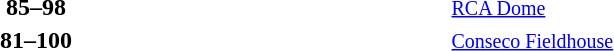<table style="text-align:center">
<tr>
<th width=200></th>
<th width=30></th>
<th width=70></th>
<th width=30></th>
<th width=200></th>
<th></th>
</tr>
<tr>
<td align=right><strong></strong></td>
<td></td>
<td><strong>85–98</strong></td>
<td></td>
<td align=left><strong></strong></td>
<td align=left><small><a href='#'>RCA Dome</a></small></td>
</tr>
<tr>
<td align=right><strong></strong></td>
<td></td>
<td><strong> 81–100 </strong></td>
<td></td>
<td align=left><strong></strong></td>
<td align=left><small><a href='#'>Conseco Fieldhouse</a></small></td>
</tr>
</table>
